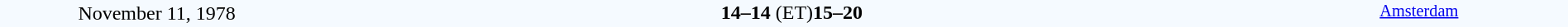<table style="width: 100%; background:#F5FAFF;" cellspacing="0">
<tr>
<td align=center rowspan=3 width=20%>November 11, 1978<br></td>
</tr>
<tr>
<td width=24% align=right></td>
<td align=center width=13%><strong>14–14</strong> (ET)<strong>15–20</strong></td>
<td width=24%></td>
<td style=font-size:85% rowspan=3 valign=top align=center><a href='#'>Amsterdam</a></td>
</tr>
<tr style=font-size:85%>
<td align=right></td>
<td align=center></td>
<td></td>
</tr>
</table>
